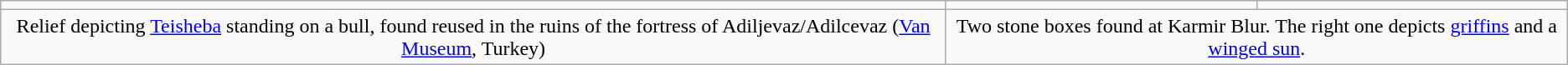<table Class = "wikitable" style = "text-align: center">
<tr>
<td></td>
<td></td>
<td></td>
</tr>
<tr>
<td>Relief depicting <a href='#'>Teisheba</a> standing on a bull, found reused in the ruins of the fortress of Adiljevaz/Adilcevaz (<a href='#'>Van Museum</a>, Turkey)</td>
<td colspan=2>Two stone boxes found at Karmir Blur. The right one depicts <a href='#'>griffins</a> and a <a href='#'>winged sun</a>.</td>
</tr>
</table>
